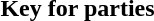<table class="toccolours" style="width:550px">
<tr>
<th>Key for parties</th>
</tr>
<tr>
<td><br>




</td>
</tr>
</table>
